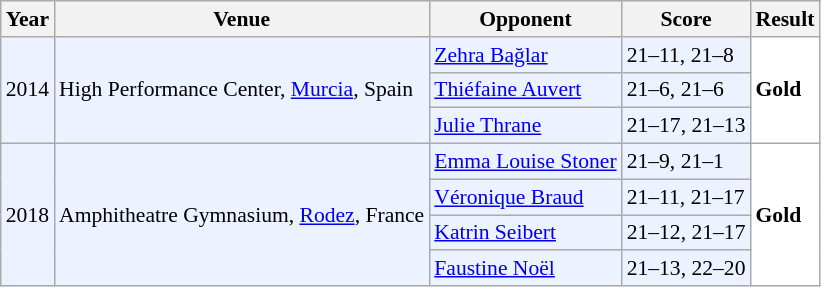<table class="sortable wikitable" style="font-size: 90%;">
<tr>
<th>Year</th>
<th>Venue</th>
<th>Opponent</th>
<th>Score</th>
<th>Result</th>
</tr>
<tr style="background:#ECF2FF">
<td rowspan="3" align="center">2014</td>
<td rowspan="3" align="left">High Performance Center, <a href='#'>Murcia</a>, Spain</td>
<td align="left"> <a href='#'>Zehra Bağlar</a></td>
<td align="left">21–11, 21–8</td>
<td rowspan="3" style="text-align:left; background:white"> <strong>Gold</strong></td>
</tr>
<tr style="background:#ECF2FF">
<td align="left"> <a href='#'>Thiéfaine Auvert</a></td>
<td align="left">21–6, 21–6</td>
</tr>
<tr style="background:#ECF2FF">
<td align="left"> <a href='#'>Julie Thrane</a></td>
<td align="left">21–17, 21–13</td>
</tr>
<tr style="background:#ECF2FF">
<td rowspan="4" align="center">2018</td>
<td rowspan="4" align="left">Amphitheatre Gymnasium, <a href='#'>Rodez</a>, France</td>
<td align="left"> <a href='#'>Emma Louise Stoner</a></td>
<td align="left">21–9, 21–1</td>
<td rowspan="4" style="text-align:left; background:white"> <strong>Gold</strong></td>
</tr>
<tr style="background:#ECF2FF">
<td align="left"> <a href='#'>Véronique Braud</a></td>
<td align="left">21–11, 21–17</td>
</tr>
<tr style="background:#ECF2FF">
<td align="left"> <a href='#'>Katrin Seibert</a></td>
<td align="left">21–12, 21–17</td>
</tr>
<tr style="background:#ECF2FF">
<td align="left"> <a href='#'>Faustine Noël</a></td>
<td align="left">21–13, 22–20</td>
</tr>
</table>
